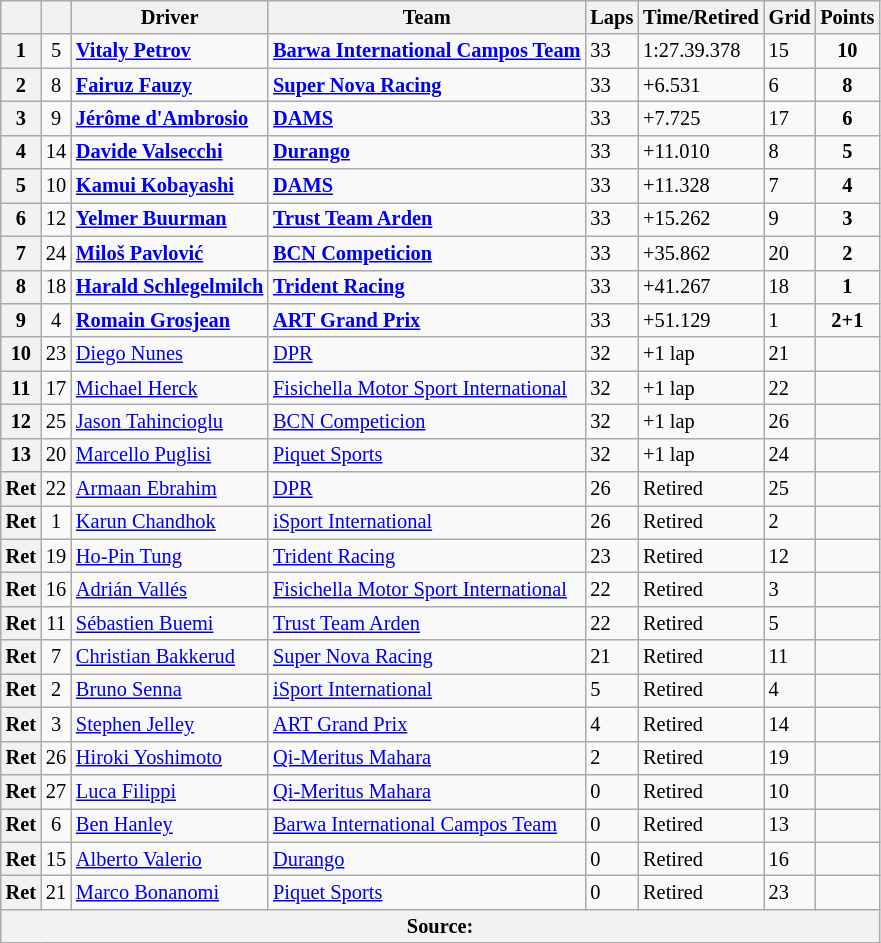<table class="wikitable" style="font-size: 85%">
<tr>
<th></th>
<th></th>
<th>Driver</th>
<th>Team</th>
<th>Laps</th>
<th>Time/Retired</th>
<th>Grid</th>
<th>Points</th>
</tr>
<tr>
<th>1</th>
<td align="center">5</td>
<td><strong> <a href='#'>Vitaly Petrov</a></strong></td>
<td><strong><a href='#'>Barwa International Campos Team</a></strong></td>
<td>33</td>
<td>1:27.39.378</td>
<td>15</td>
<td align="center"><strong>10</strong></td>
</tr>
<tr>
<th>2</th>
<td align="center">8</td>
<td> <strong><a href='#'>Fairuz Fauzy</a></strong></td>
<td><strong><a href='#'>Super Nova Racing</a></strong></td>
<td>33</td>
<td>+6.531</td>
<td>6</td>
<td align="center"><strong>8</strong></td>
</tr>
<tr>
<th>3</th>
<td align="center">9</td>
<td><strong> <a href='#'>Jérôme d'Ambrosio</a></strong></td>
<td><strong><a href='#'>DAMS</a></strong></td>
<td>33</td>
<td>+7.725</td>
<td>17</td>
<td align="center"><strong>6</strong></td>
</tr>
<tr>
<th>4</th>
<td align="center">14</td>
<td><strong> <a href='#'>Davide Valsecchi</a></strong></td>
<td><strong><a href='#'>Durango</a></strong></td>
<td>33</td>
<td>+11.010</td>
<td>8</td>
<td align="center"><strong>5</strong></td>
</tr>
<tr>
<th>5</th>
<td align="center">10</td>
<td><strong> <a href='#'>Kamui Kobayashi</a></strong></td>
<td><strong><a href='#'>DAMS</a></strong></td>
<td>33</td>
<td>+11.328</td>
<td>7</td>
<td align="center"><strong>4</strong></td>
</tr>
<tr>
<th>6</th>
<td align="center">12</td>
<td> <strong><a href='#'>Yelmer Buurman</a></strong></td>
<td><strong><a href='#'>Trust Team Arden</a></strong></td>
<td>33</td>
<td>+15.262</td>
<td>9</td>
<td align="center"><strong>3</strong></td>
</tr>
<tr>
<th>7</th>
<td align="center">24</td>
<td> <strong><a href='#'>Miloš Pavlović</a></strong></td>
<td><strong><a href='#'>BCN Competicion</a></strong></td>
<td>33</td>
<td>+35.862</td>
<td>20</td>
<td align="center"><strong>2</strong></td>
</tr>
<tr>
<th>8</th>
<td align="center">18</td>
<td> <strong><a href='#'>Harald Schlegelmilch</a></strong></td>
<td><strong><a href='#'>Trident Racing</a></strong></td>
<td>33</td>
<td>+41.267</td>
<td>18</td>
<td align="center"><strong>1</strong></td>
</tr>
<tr>
<th>9</th>
<td align="center">4</td>
<td> <strong><a href='#'>Romain Grosjean</a></strong></td>
<td><strong><a href='#'>ART Grand Prix</a></strong></td>
<td>33</td>
<td>+51.129</td>
<td>1</td>
<td align="center"><strong>2+1</strong></td>
</tr>
<tr>
<th>10</th>
<td align="center">23</td>
<td> <a href='#'>Diego Nunes</a></td>
<td><a href='#'>DPR</a></td>
<td>32</td>
<td>+1 lap</td>
<td>21</td>
<td></td>
</tr>
<tr>
<th>11</th>
<td align="center">17</td>
<td> <a href='#'>Michael Herck</a></td>
<td><a href='#'>Fisichella Motor Sport International</a></td>
<td>32</td>
<td>+1 lap</td>
<td>22</td>
<td></td>
</tr>
<tr>
<th>12</th>
<td align="center">25</td>
<td> <a href='#'>Jason Tahincioglu</a></td>
<td><a href='#'>BCN Competicion</a></td>
<td>32</td>
<td>+1 lap</td>
<td>26</td>
<td></td>
</tr>
<tr>
<th>13</th>
<td align="center">20</td>
<td> <a href='#'>Marcello Puglisi</a></td>
<td><a href='#'>Piquet Sports</a></td>
<td>32</td>
<td>+1 lap</td>
<td>24</td>
<td></td>
</tr>
<tr>
<th>Ret</th>
<td align="center">22</td>
<td> <a href='#'>Armaan Ebrahim</a></td>
<td><a href='#'>DPR</a></td>
<td>26</td>
<td>Retired</td>
<td>25</td>
<td></td>
</tr>
<tr>
<th>Ret</th>
<td align="center">1</td>
<td> <a href='#'>Karun Chandhok</a></td>
<td><a href='#'>iSport International</a></td>
<td>26</td>
<td>Retired</td>
<td>2</td>
<td></td>
</tr>
<tr>
<th>Ret</th>
<td align="center">19</td>
<td> <a href='#'>Ho-Pin Tung</a></td>
<td><a href='#'>Trident Racing</a></td>
<td>23</td>
<td>Retired</td>
<td>12</td>
<td></td>
</tr>
<tr>
<th>Ret</th>
<td align="center">16</td>
<td> <a href='#'>Adrián Vallés</a></td>
<td><a href='#'>Fisichella Motor Sport International</a></td>
<td>22</td>
<td>Retired</td>
<td>3</td>
<td></td>
</tr>
<tr>
<th>Ret</th>
<td align="center">11</td>
<td> <a href='#'>Sébastien Buemi</a></td>
<td><a href='#'>Trust Team Arden</a></td>
<td>22</td>
<td>Retired</td>
<td>5</td>
<td></td>
</tr>
<tr>
<th>Ret</th>
<td align="center">7</td>
<td> <a href='#'>Christian Bakkerud</a></td>
<td><a href='#'>Super Nova Racing</a></td>
<td>21</td>
<td>Retired</td>
<td>11</td>
<td></td>
</tr>
<tr>
<th>Ret</th>
<td align="center">2</td>
<td> <a href='#'>Bruno Senna</a></td>
<td><a href='#'>iSport International</a></td>
<td>5</td>
<td>Retired</td>
<td>4</td>
<td></td>
</tr>
<tr>
<th>Ret</th>
<td align="center">3</td>
<td> <a href='#'>Stephen Jelley</a></td>
<td><a href='#'>ART Grand Prix</a></td>
<td>4</td>
<td>Retired</td>
<td>14</td>
<td></td>
</tr>
<tr>
<th>Ret</th>
<td align="center">26</td>
<td> <a href='#'>Hiroki Yoshimoto</a></td>
<td><a href='#'>Qi-Meritus Mahara</a></td>
<td>2</td>
<td>Retired</td>
<td>19</td>
<td></td>
</tr>
<tr>
<th>Ret</th>
<td align="center">27</td>
<td> <a href='#'>Luca Filippi</a></td>
<td><a href='#'>Qi-Meritus Mahara</a></td>
<td>0</td>
<td>Retired</td>
<td>10</td>
<td></td>
</tr>
<tr>
<th>Ret</th>
<td align="center">6</td>
<td> <a href='#'>Ben Hanley</a></td>
<td><a href='#'>Barwa International Campos Team</a></td>
<td>0</td>
<td>Retired</td>
<td>13</td>
<td></td>
</tr>
<tr>
<th>Ret</th>
<td align="center">15</td>
<td> <a href='#'>Alberto Valerio</a></td>
<td><a href='#'>Durango</a></td>
<td>0</td>
<td>Retired</td>
<td>16</td>
<td></td>
</tr>
<tr>
<th>Ret</th>
<td align="center">21</td>
<td> <a href='#'>Marco Bonanomi</a></td>
<td><a href='#'>Piquet Sports</a></td>
<td>0</td>
<td>Retired</td>
<td>23</td>
<td></td>
</tr>
<tr>
<th colspan="8">Source:</th>
</tr>
</table>
